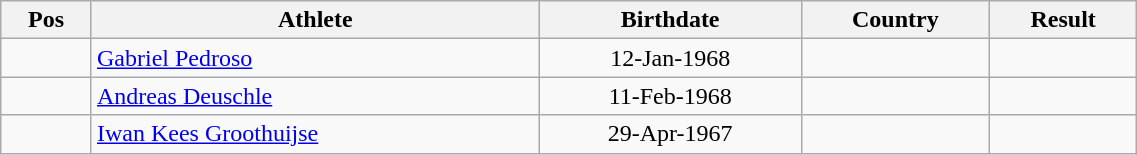<table class="wikitable"  style="text-align:center; width:60%;">
<tr>
<th>Pos</th>
<th>Athlete</th>
<th>Birthdate</th>
<th>Country</th>
<th>Result</th>
</tr>
<tr>
<td align=center></td>
<td align=left><a href='#'>Gabriel Pedroso</a></td>
<td>12-Jan-1968</td>
<td align=left></td>
<td></td>
</tr>
<tr>
<td align=center></td>
<td align=left><a href='#'>Andreas Deuschle</a></td>
<td>11-Feb-1968</td>
<td align=left></td>
<td></td>
</tr>
<tr>
<td align=center></td>
<td align=left><a href='#'>Iwan Kees Groothuijse</a></td>
<td>29-Apr-1967</td>
<td align=left></td>
<td></td>
</tr>
</table>
